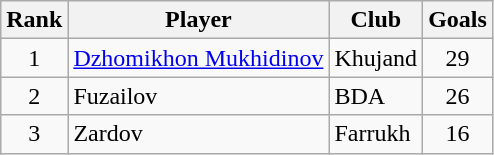<table class="wikitable" style="text-align:center">
<tr>
<th>Rank</th>
<th>Player</th>
<th>Club</th>
<th>Goals</th>
</tr>
<tr>
<td>1</td>
<td align="left"> <a href='#'>Dzhomikhon Mukhidinov</a></td>
<td align="left">Khujand</td>
<td>29</td>
</tr>
<tr>
<td>2</td>
<td align="left"> Fuzailov</td>
<td align="left">BDA</td>
<td>26</td>
</tr>
<tr>
<td>3</td>
<td align="left"> Zardov</td>
<td align="left">Farrukh</td>
<td>16</td>
</tr>
</table>
